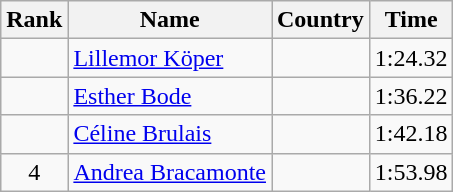<table class="wikitable" style="text-align:center">
<tr>
<th>Rank</th>
<th>Name</th>
<th>Country</th>
<th>Time</th>
</tr>
<tr>
<td></td>
<td align="left"><a href='#'>Lillemor Köper</a></td>
<td align="left"></td>
<td>1:24.32</td>
</tr>
<tr>
<td></td>
<td align="left"><a href='#'>Esther Bode</a></td>
<td align="left"></td>
<td>1:36.22</td>
</tr>
<tr>
<td></td>
<td align="left"><a href='#'>Céline Brulais</a></td>
<td align="left"></td>
<td>1:42.18</td>
</tr>
<tr>
<td>4</td>
<td align="left"><a href='#'>Andrea Bracamonte</a></td>
<td align="left"></td>
<td>1:53.98</td>
</tr>
</table>
